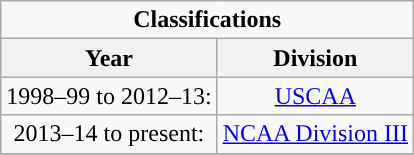<table class="wikitable sortable" style="text-align:center">
<tr>
<td colspan="2"><strong>Classifications</strong></td>
</tr>
<tr>
<th>Year</th>
<th>Division</th>
</tr>
<tr>
<td>1998–99 to 2012–13:</td>
<td><a href='#'>USCAA</a></td>
</tr>
<tr>
<td>2013–14 to present:</td>
<td><a href='#'>NCAA Division III</a></td>
</tr>
<tr>
</tr>
</table>
